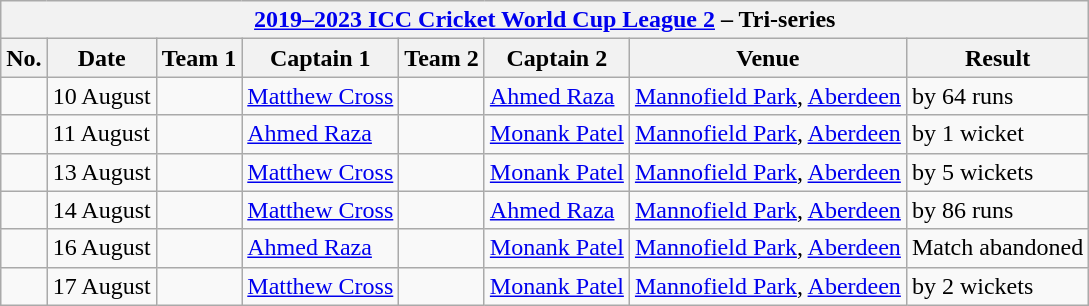<table class="wikitable">
<tr>
<th colspan="9"><a href='#'>2019–2023 ICC Cricket World Cup League 2</a> – Tri-series</th>
</tr>
<tr>
<th>No.</th>
<th>Date</th>
<th>Team 1</th>
<th>Captain 1</th>
<th>Team 2</th>
<th>Captain 2</th>
<th>Venue</th>
<th>Result</th>
</tr>
<tr>
<td></td>
<td>10 August</td>
<td></td>
<td><a href='#'>Matthew Cross</a></td>
<td></td>
<td><a href='#'>Ahmed Raza</a></td>
<td><a href='#'>Mannofield Park</a>, <a href='#'>Aberdeen</a></td>
<td> by 64 runs</td>
</tr>
<tr>
<td></td>
<td>11 August</td>
<td></td>
<td><a href='#'>Ahmed Raza</a></td>
<td></td>
<td><a href='#'>Monank Patel</a></td>
<td><a href='#'>Mannofield Park</a>, <a href='#'>Aberdeen</a></td>
<td> by 1 wicket</td>
</tr>
<tr>
<td></td>
<td>13 August</td>
<td></td>
<td><a href='#'>Matthew Cross</a></td>
<td></td>
<td><a href='#'>Monank Patel</a></td>
<td><a href='#'>Mannofield Park</a>, <a href='#'>Aberdeen</a></td>
<td> by 5 wickets</td>
</tr>
<tr>
<td></td>
<td>14 August</td>
<td></td>
<td><a href='#'>Matthew Cross</a></td>
<td></td>
<td><a href='#'>Ahmed Raza</a></td>
<td><a href='#'>Mannofield Park</a>, <a href='#'>Aberdeen</a></td>
<td> by 86 runs</td>
</tr>
<tr>
<td></td>
<td>16 August</td>
<td></td>
<td><a href='#'>Ahmed Raza</a></td>
<td></td>
<td><a href='#'>Monank Patel</a></td>
<td><a href='#'>Mannofield Park</a>, <a href='#'>Aberdeen</a></td>
<td>Match abandoned</td>
</tr>
<tr>
<td></td>
<td>17 August</td>
<td></td>
<td><a href='#'>Matthew Cross</a></td>
<td></td>
<td><a href='#'>Monank Patel</a></td>
<td><a href='#'>Mannofield Park</a>, <a href='#'>Aberdeen</a></td>
<td> by 2 wickets</td>
</tr>
</table>
